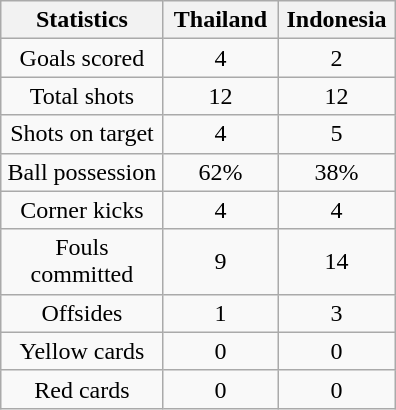<table class="wikitable" style="margin:1em auto; text-align:center;">
<tr>
<th scope=col width=100>Statistics</th>
<th scope=col width=70>Thailand</th>
<th scope=col width=70>Indonesia</th>
</tr>
<tr>
<td>Goals scored</td>
<td>4</td>
<td>2</td>
</tr>
<tr>
<td>Total shots</td>
<td>12</td>
<td>12</td>
</tr>
<tr>
<td>Shots on target</td>
<td>4</td>
<td>5</td>
</tr>
<tr>
<td>Ball possession</td>
<td>62%</td>
<td>38%</td>
</tr>
<tr>
<td>Corner kicks</td>
<td>4</td>
<td>4</td>
</tr>
<tr>
<td>Fouls committed</td>
<td>9</td>
<td>14</td>
</tr>
<tr>
<td>Offsides</td>
<td>1</td>
<td>3</td>
</tr>
<tr>
<td>Yellow cards</td>
<td>0</td>
<td>0</td>
</tr>
<tr>
<td>Red cards</td>
<td>0</td>
<td>0</td>
</tr>
</table>
